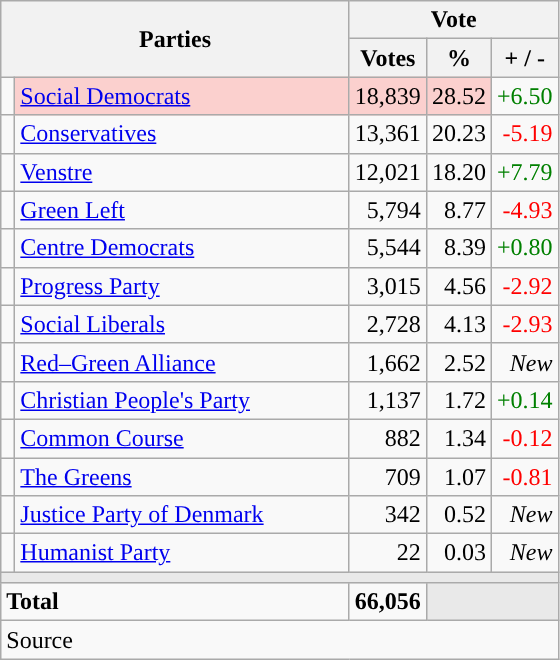<table class="wikitable" style="text-align:right;">
<tr>
<th style="text-align:centre;" rowspan="2" colspan="2" width="225">Parties</th>
<th colspan="3">Vote</th>
</tr>
<tr>
<th width="15">Votes</th>
<th width="15">%</th>
<th width="15">+ / -</th>
</tr>
<tr>
<td width="2" style="color:inherit;background:"></td>
<td bgcolor=#fbd0ce  align="left"><a href='#'>Social Democrats</a></td>
<td bgcolor=#fbd0ce>18,839</td>
<td bgcolor=#fbd0ce>28.52</td>
<td style=color:green;>+6.50</td>
</tr>
<tr>
<td width="2" style="color:inherit;background:"></td>
<td align="left"><a href='#'>Conservatives</a></td>
<td>13,361</td>
<td>20.23</td>
<td style=color:red;>-5.19</td>
</tr>
<tr>
<td width="2" style="color:inherit;background:"></td>
<td align="left"><a href='#'>Venstre</a></td>
<td>12,021</td>
<td>18.20</td>
<td style=color:green;>+7.79</td>
</tr>
<tr>
<td width="2" style="color:inherit;background:"></td>
<td align="left"><a href='#'>Green Left</a></td>
<td>5,794</td>
<td>8.77</td>
<td style=color:red;>-4.93</td>
</tr>
<tr>
<td width="2" style="color:inherit;background:"></td>
<td align="left"><a href='#'>Centre Democrats</a></td>
<td>5,544</td>
<td>8.39</td>
<td style=color:green;>+0.80</td>
</tr>
<tr>
<td width="2" style="color:inherit;background:"></td>
<td align="left"><a href='#'>Progress Party</a></td>
<td>3,015</td>
<td>4.56</td>
<td style=color:red;>-2.92</td>
</tr>
<tr>
<td width="2" style="color:inherit;background:"></td>
<td align="left"><a href='#'>Social Liberals</a></td>
<td>2,728</td>
<td>4.13</td>
<td style=color:red;>-2.93</td>
</tr>
<tr>
<td width="2" style="color:inherit;background:"></td>
<td align="left"><a href='#'>Red–Green Alliance</a></td>
<td>1,662</td>
<td>2.52</td>
<td><em>New</em></td>
</tr>
<tr>
<td width="2" style="color:inherit;background:"></td>
<td align="left"><a href='#'>Christian People's Party</a></td>
<td>1,137</td>
<td>1.72</td>
<td style=color:green;>+0.14</td>
</tr>
<tr>
<td width="2" style="color:inherit;background:"></td>
<td align="left"><a href='#'>Common Course</a></td>
<td>882</td>
<td>1.34</td>
<td style=color:red;>-0.12</td>
</tr>
<tr>
<td width="2" style="color:inherit;background:"></td>
<td align="left"><a href='#'>The Greens</a></td>
<td>709</td>
<td>1.07</td>
<td style=color:red;>-0.81</td>
</tr>
<tr>
<td width="2" style="color:inherit;background:"></td>
<td align="left"><a href='#'>Justice Party of Denmark</a></td>
<td>342</td>
<td>0.52</td>
<td><em>New</em></td>
</tr>
<tr>
<td width="2" style="color:inherit;background:"></td>
<td align="left"><a href='#'>Humanist Party</a></td>
<td>22</td>
<td>0.03</td>
<td><em>New</em></td>
</tr>
<tr>
<td colspan="7" bgcolor="#E9E9E9"></td>
</tr>
<tr>
<td align="left" colspan="2"><strong>Total</strong></td>
<td><strong>66,056</strong></td>
<td bgcolor="#E9E9E9" colspan="2"></td>
</tr>
<tr>
<td align="left" colspan="6">Source</td>
</tr>
</table>
